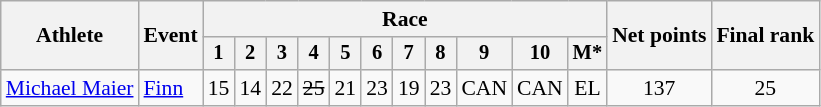<table class="wikitable" style="font-size:90%">
<tr>
<th rowspan=2>Athlete</th>
<th rowspan=2>Event</th>
<th colspan=11>Race</th>
<th rowspan=2>Net points</th>
<th rowspan=2>Final rank</th>
</tr>
<tr style="font-size:95%">
<th>1</th>
<th>2</th>
<th>3</th>
<th>4</th>
<th>5</th>
<th>6</th>
<th>7</th>
<th>8</th>
<th>9</th>
<th>10</th>
<th>M*</th>
</tr>
<tr align=center>
<td align=left><a href='#'>Michael Maier</a></td>
<td align=left><a href='#'>Finn</a></td>
<td>15</td>
<td>14</td>
<td>22</td>
<td><s>25</s></td>
<td>21</td>
<td>23</td>
<td>19</td>
<td>23</td>
<td>CAN</td>
<td>CAN</td>
<td>EL</td>
<td>137</td>
<td>25</td>
</tr>
</table>
